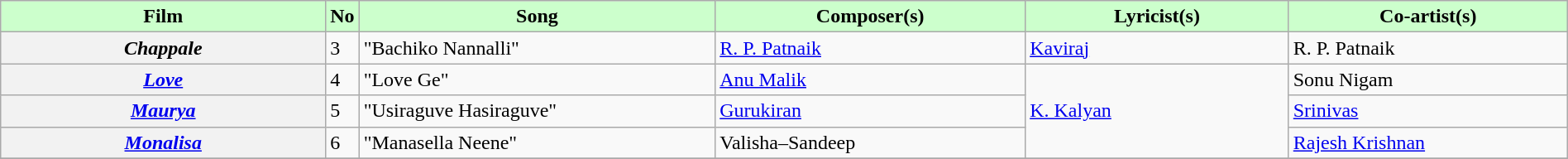<table class="wikitable plainrowheaders" width="100%" textcolor:#000;">
<tr style="background:#cfc; text-align:center;">
<td scope="col" width=21%><strong>Film</strong></td>
<td><strong>No</strong></td>
<td scope="col" width=23%><strong>Song</strong></td>
<td scope="col" width=20%><strong>Composer(s)</strong></td>
<td scope="col" width=17%><strong>Lyricist(s)</strong></td>
<td scope="col" width=18%><strong>Co-artist(s)</strong></td>
</tr>
<tr>
<th><em>Chappale</em></th>
<td>3</td>
<td>"Bachiko Nannalli"</td>
<td><a href='#'>R. P. Patnaik</a></td>
<td><a href='#'>Kaviraj</a></td>
<td>R. P. Patnaik</td>
</tr>
<tr>
<th><em><a href='#'>Love</a></em></th>
<td>4</td>
<td>"Love Ge"</td>
<td><a href='#'>Anu Malik</a></td>
<td rowspan="3"><a href='#'>K. Kalyan</a></td>
<td>Sonu Nigam</td>
</tr>
<tr>
<th><em><a href='#'>Maurya</a></em></th>
<td>5</td>
<td>"Usiraguve Hasiraguve"</td>
<td><a href='#'>Gurukiran</a></td>
<td><a href='#'>Srinivas</a></td>
</tr>
<tr>
<th><em><a href='#'>Monalisa</a></em></th>
<td>6</td>
<td>"Manasella Neene"</td>
<td>Valisha–Sandeep</td>
<td><a href='#'>Rajesh Krishnan</a></td>
</tr>
<tr>
</tr>
</table>
